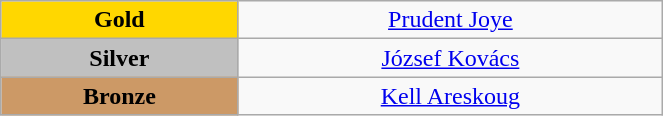<table class="wikitable" style="text-align:center; " width="35%">
<tr>
<td bgcolor="gold"><strong>Gold</strong></td>
<td><a href='#'>Prudent Joye</a><br>  <small><em></em></small></td>
</tr>
<tr>
<td bgcolor="silver"><strong>Silver</strong></td>
<td><a href='#'>József Kovács</a><br>  <small><em></em></small></td>
</tr>
<tr>
<td bgcolor="CC9966"><strong>Bronze</strong></td>
<td><a href='#'>Kell Areskoug</a><br>  <small><em></em></small></td>
</tr>
</table>
